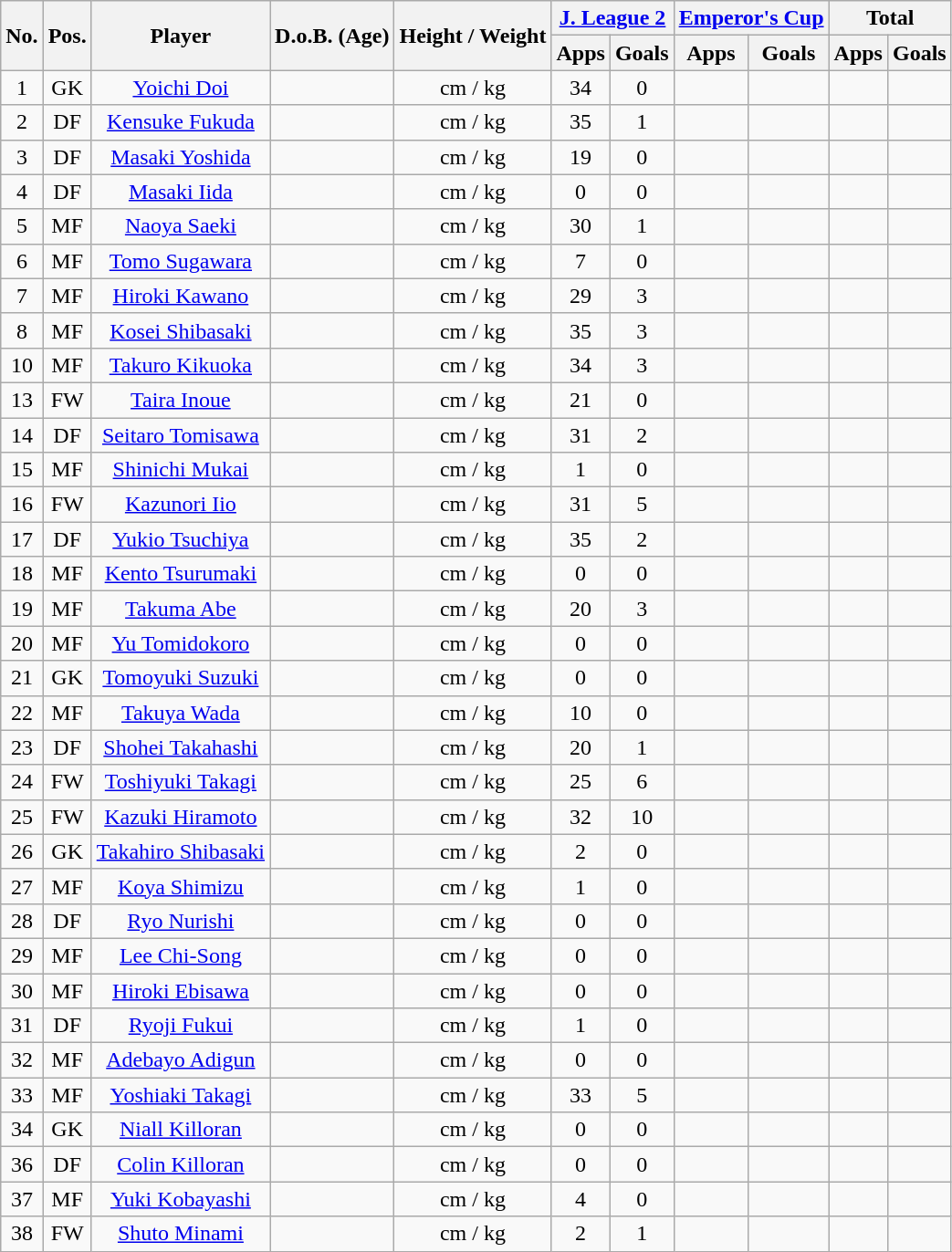<table class="wikitable" style="text-align:center;">
<tr>
<th rowspan="2">No.</th>
<th rowspan="2">Pos.</th>
<th rowspan="2">Player</th>
<th rowspan="2">D.o.B. (Age)</th>
<th rowspan="2">Height / Weight</th>
<th colspan="2"><a href='#'>J. League 2</a></th>
<th colspan="2"><a href='#'>Emperor's Cup</a></th>
<th colspan="2">Total</th>
</tr>
<tr>
<th>Apps</th>
<th>Goals</th>
<th>Apps</th>
<th>Goals</th>
<th>Apps</th>
<th>Goals</th>
</tr>
<tr>
<td>1</td>
<td>GK</td>
<td><a href='#'>Yoichi Doi</a></td>
<td></td>
<td>cm / kg</td>
<td>34</td>
<td>0</td>
<td></td>
<td></td>
<td></td>
<td></td>
</tr>
<tr>
<td>2</td>
<td>DF</td>
<td><a href='#'>Kensuke Fukuda</a></td>
<td></td>
<td>cm / kg</td>
<td>35</td>
<td>1</td>
<td></td>
<td></td>
<td></td>
<td></td>
</tr>
<tr>
<td>3</td>
<td>DF</td>
<td><a href='#'>Masaki Yoshida</a></td>
<td></td>
<td>cm / kg</td>
<td>19</td>
<td>0</td>
<td></td>
<td></td>
<td></td>
<td></td>
</tr>
<tr>
<td>4</td>
<td>DF</td>
<td><a href='#'>Masaki Iida</a></td>
<td></td>
<td>cm / kg</td>
<td>0</td>
<td>0</td>
<td></td>
<td></td>
<td></td>
<td></td>
</tr>
<tr>
<td>5</td>
<td>MF</td>
<td><a href='#'>Naoya Saeki</a></td>
<td></td>
<td>cm / kg</td>
<td>30</td>
<td>1</td>
<td></td>
<td></td>
<td></td>
<td></td>
</tr>
<tr>
<td>6</td>
<td>MF</td>
<td><a href='#'>Tomo Sugawara</a></td>
<td></td>
<td>cm / kg</td>
<td>7</td>
<td>0</td>
<td></td>
<td></td>
<td></td>
<td></td>
</tr>
<tr>
<td>7</td>
<td>MF</td>
<td><a href='#'>Hiroki Kawano</a></td>
<td></td>
<td>cm / kg</td>
<td>29</td>
<td>3</td>
<td></td>
<td></td>
<td></td>
<td></td>
</tr>
<tr>
<td>8</td>
<td>MF</td>
<td><a href='#'>Kosei Shibasaki</a></td>
<td></td>
<td>cm / kg</td>
<td>35</td>
<td>3</td>
<td></td>
<td></td>
<td></td>
<td></td>
</tr>
<tr>
<td>10</td>
<td>MF</td>
<td><a href='#'>Takuro Kikuoka</a></td>
<td></td>
<td>cm / kg</td>
<td>34</td>
<td>3</td>
<td></td>
<td></td>
<td></td>
<td></td>
</tr>
<tr>
<td>13</td>
<td>FW</td>
<td><a href='#'>Taira Inoue</a></td>
<td></td>
<td>cm / kg</td>
<td>21</td>
<td>0</td>
<td></td>
<td></td>
<td></td>
<td></td>
</tr>
<tr>
<td>14</td>
<td>DF</td>
<td><a href='#'>Seitaro Tomisawa</a></td>
<td></td>
<td>cm / kg</td>
<td>31</td>
<td>2</td>
<td></td>
<td></td>
<td></td>
<td></td>
</tr>
<tr>
<td>15</td>
<td>MF</td>
<td><a href='#'>Shinichi Mukai</a></td>
<td></td>
<td>cm / kg</td>
<td>1</td>
<td>0</td>
<td></td>
<td></td>
<td></td>
<td></td>
</tr>
<tr>
<td>16</td>
<td>FW</td>
<td><a href='#'>Kazunori Iio</a></td>
<td></td>
<td>cm / kg</td>
<td>31</td>
<td>5</td>
<td></td>
<td></td>
<td></td>
<td></td>
</tr>
<tr>
<td>17</td>
<td>DF</td>
<td><a href='#'>Yukio Tsuchiya</a></td>
<td></td>
<td>cm / kg</td>
<td>35</td>
<td>2</td>
<td></td>
<td></td>
<td></td>
<td></td>
</tr>
<tr>
<td>18</td>
<td>MF</td>
<td><a href='#'>Kento Tsurumaki</a></td>
<td></td>
<td>cm / kg</td>
<td>0</td>
<td>0</td>
<td></td>
<td></td>
<td></td>
<td></td>
</tr>
<tr>
<td>19</td>
<td>MF</td>
<td><a href='#'>Takuma Abe</a></td>
<td></td>
<td>cm / kg</td>
<td>20</td>
<td>3</td>
<td></td>
<td></td>
<td></td>
<td></td>
</tr>
<tr>
<td>20</td>
<td>MF</td>
<td><a href='#'>Yu Tomidokoro</a></td>
<td></td>
<td>cm / kg</td>
<td>0</td>
<td>0</td>
<td></td>
<td></td>
<td></td>
<td></td>
</tr>
<tr>
<td>21</td>
<td>GK</td>
<td><a href='#'>Tomoyuki Suzuki</a></td>
<td></td>
<td>cm / kg</td>
<td>0</td>
<td>0</td>
<td></td>
<td></td>
<td></td>
<td></td>
</tr>
<tr>
<td>22</td>
<td>MF</td>
<td><a href='#'>Takuya Wada</a></td>
<td></td>
<td>cm / kg</td>
<td>10</td>
<td>0</td>
<td></td>
<td></td>
<td></td>
<td></td>
</tr>
<tr>
<td>23</td>
<td>DF</td>
<td><a href='#'>Shohei Takahashi</a></td>
<td></td>
<td>cm / kg</td>
<td>20</td>
<td>1</td>
<td></td>
<td></td>
<td></td>
<td></td>
</tr>
<tr>
<td>24</td>
<td>FW</td>
<td><a href='#'>Toshiyuki Takagi</a></td>
<td></td>
<td>cm / kg</td>
<td>25</td>
<td>6</td>
<td></td>
<td></td>
<td></td>
<td></td>
</tr>
<tr>
<td>25</td>
<td>FW</td>
<td><a href='#'>Kazuki Hiramoto</a></td>
<td></td>
<td>cm / kg</td>
<td>32</td>
<td>10</td>
<td></td>
<td></td>
<td></td>
<td></td>
</tr>
<tr>
<td>26</td>
<td>GK</td>
<td><a href='#'>Takahiro Shibasaki</a></td>
<td></td>
<td>cm / kg</td>
<td>2</td>
<td>0</td>
<td></td>
<td></td>
<td></td>
<td></td>
</tr>
<tr>
<td>27</td>
<td>MF</td>
<td><a href='#'>Koya Shimizu</a></td>
<td></td>
<td>cm / kg</td>
<td>1</td>
<td>0</td>
<td></td>
<td></td>
<td></td>
<td></td>
</tr>
<tr>
<td>28</td>
<td>DF</td>
<td><a href='#'>Ryo Nurishi</a></td>
<td></td>
<td>cm / kg</td>
<td>0</td>
<td>0</td>
<td></td>
<td></td>
<td></td>
<td></td>
</tr>
<tr>
<td>29</td>
<td>MF</td>
<td><a href='#'>Lee Chi-Song</a></td>
<td></td>
<td>cm / kg</td>
<td>0</td>
<td>0</td>
<td></td>
<td></td>
<td></td>
<td></td>
</tr>
<tr>
<td>30</td>
<td>MF</td>
<td><a href='#'>Hiroki Ebisawa</a></td>
<td></td>
<td>cm / kg</td>
<td>0</td>
<td>0</td>
<td></td>
<td></td>
<td></td>
<td></td>
</tr>
<tr>
<td>31</td>
<td>DF</td>
<td><a href='#'>Ryoji Fukui</a></td>
<td></td>
<td>cm / kg</td>
<td>1</td>
<td>0</td>
<td></td>
<td></td>
<td></td>
<td></td>
</tr>
<tr>
<td>32</td>
<td>MF</td>
<td><a href='#'>Adebayo Adigun</a></td>
<td></td>
<td>cm / kg</td>
<td>0</td>
<td>0</td>
<td></td>
<td></td>
<td></td>
<td></td>
</tr>
<tr>
<td>33</td>
<td>MF</td>
<td><a href='#'>Yoshiaki Takagi</a></td>
<td></td>
<td>cm / kg</td>
<td>33</td>
<td>5</td>
<td></td>
<td></td>
<td></td>
<td></td>
</tr>
<tr>
<td>34</td>
<td>GK</td>
<td><a href='#'>Niall Killoran</a></td>
<td></td>
<td>cm / kg</td>
<td>0</td>
<td>0</td>
<td></td>
<td></td>
<td></td>
<td></td>
</tr>
<tr>
<td>36</td>
<td>DF</td>
<td><a href='#'>Colin Killoran</a></td>
<td></td>
<td>cm / kg</td>
<td>0</td>
<td>0</td>
<td></td>
<td></td>
<td></td>
<td></td>
</tr>
<tr>
<td>37</td>
<td>MF</td>
<td><a href='#'>Yuki Kobayashi</a></td>
<td></td>
<td>cm / kg</td>
<td>4</td>
<td>0</td>
<td></td>
<td></td>
<td></td>
<td></td>
</tr>
<tr>
<td>38</td>
<td>FW</td>
<td><a href='#'>Shuto Minami</a></td>
<td></td>
<td>cm / kg</td>
<td>2</td>
<td>1</td>
<td></td>
<td></td>
<td></td>
<td></td>
</tr>
</table>
